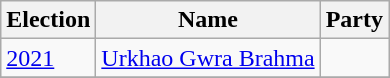<table class="wikitable sortable">
<tr>
<th>Election</th>
<th>Name</th>
<th colspan="2">Party</th>
</tr>
<tr>
<td><a href='#'>2021</a></td>
<td><a href='#'>Urkhao Gwra Brahma</a></td>
<td></td>
</tr>
<tr>
</tr>
</table>
